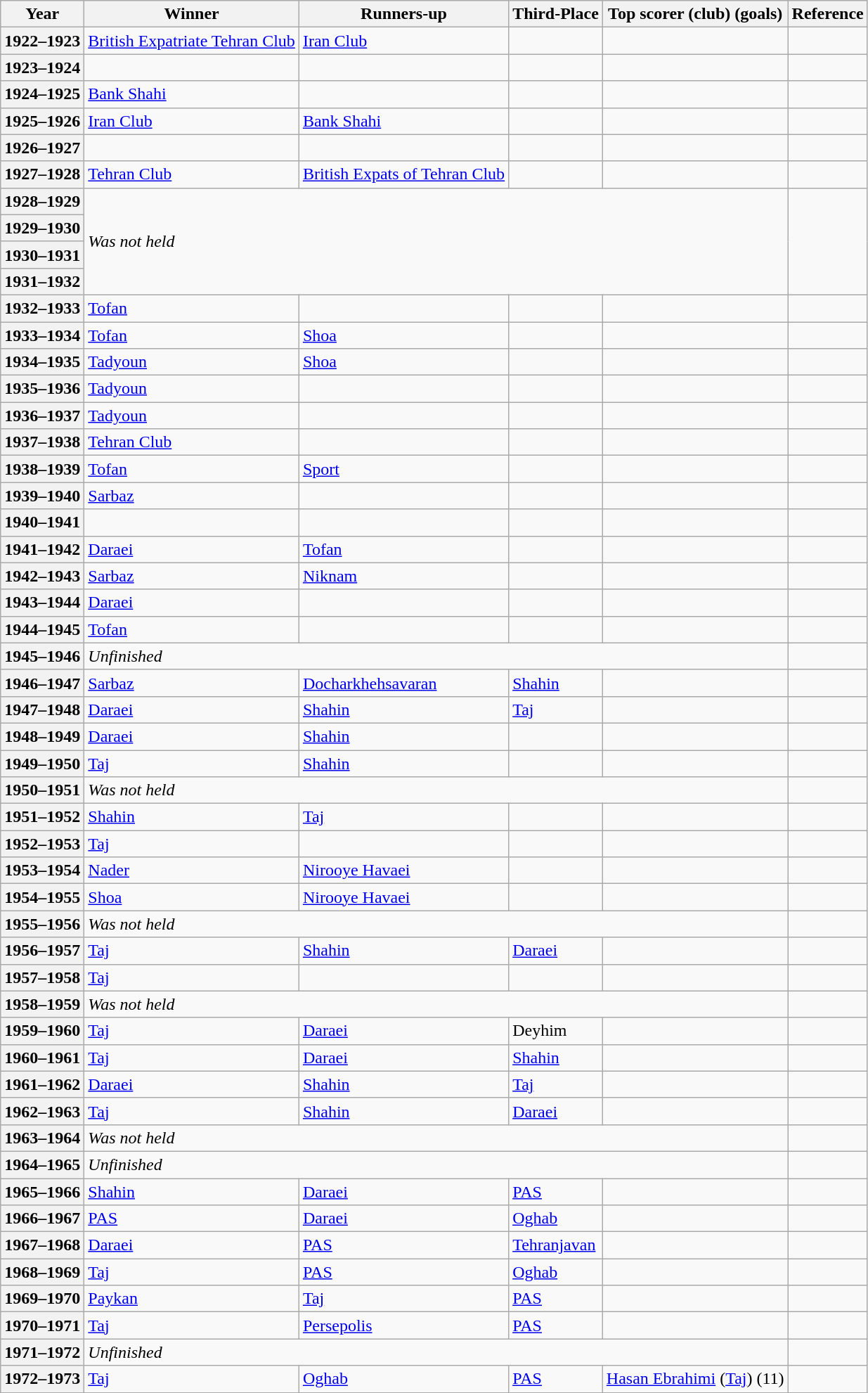<table class="wikitable">
<tr>
<th>Year</th>
<th>Winner</th>
<th>Runners-up</th>
<th>Third-Place</th>
<th>Top scorer (club) (goals)</th>
<th>Reference</th>
</tr>
<tr>
<th><strong>1922–1923</strong></th>
<td><a href='#'>British Expatriate Tehran Club</a></td>
<td><a href='#'>Iran Club</a></td>
<td></td>
<td></td>
<td></td>
</tr>
<tr>
<th><strong>1923–1924</strong></th>
<td></td>
<td></td>
<td></td>
<td></td>
<td></td>
</tr>
<tr>
<th><strong>1924–1925</strong></th>
<td><a href='#'>Bank Shahi</a></td>
<td></td>
<td></td>
<td></td>
<td></td>
</tr>
<tr>
<th><strong>1925–1926</strong></th>
<td><a href='#'>Iran Club</a></td>
<td><a href='#'>Bank Shahi</a></td>
<td></td>
<td></td>
<td></td>
</tr>
<tr>
<th><strong>1926–1927</strong></th>
<td></td>
<td></td>
<td></td>
<td></td>
<td></td>
</tr>
<tr>
<th><strong>1927–1928</strong></th>
<td><a href='#'>Tehran Club</a></td>
<td><a href='#'>British Expats of Tehran Club</a></td>
<td></td>
<td></td>
<td></td>
</tr>
<tr>
<th><strong>1928–1929</strong></th>
<td colspan="4" rowspan="4"><em>Was not held</em></td>
<td rowspan="4"></td>
</tr>
<tr>
<th><strong>1929–1930</strong></th>
</tr>
<tr>
<th><strong>1930–1931</strong></th>
</tr>
<tr>
<th><strong>1931–1932</strong></th>
</tr>
<tr>
<th><strong>1932–1933</strong></th>
<td><a href='#'>Tofan</a></td>
<td></td>
<td></td>
<td></td>
<td></td>
</tr>
<tr>
<th><strong>1933–1934</strong></th>
<td><a href='#'>Tofan</a></td>
<td><a href='#'>Shoa</a></td>
<td></td>
<td></td>
<td></td>
</tr>
<tr>
<th><strong>1934–1935</strong></th>
<td><a href='#'>Tadyoun</a></td>
<td><a href='#'>Shoa</a></td>
<td></td>
<td></td>
<td></td>
</tr>
<tr>
<th><strong>1935–1936</strong></th>
<td><a href='#'>Tadyoun</a></td>
<td></td>
<td></td>
<td></td>
<td></td>
</tr>
<tr>
<th><strong>1936–1937</strong></th>
<td><a href='#'>Tadyoun</a></td>
<td></td>
<td></td>
<td></td>
<td></td>
</tr>
<tr>
<th><strong>1937–1938</strong></th>
<td><a href='#'>Tehran Club</a></td>
<td></td>
<td></td>
<td></td>
<td></td>
</tr>
<tr>
<th><strong>1938–1939</strong></th>
<td><a href='#'>Tofan</a></td>
<td><a href='#'>Sport</a></td>
<td></td>
<td></td>
<td></td>
</tr>
<tr>
<th><strong>1939–1940</strong></th>
<td><a href='#'>Sarbaz</a></td>
<td></td>
<td></td>
<td></td>
<td></td>
</tr>
<tr>
<th><strong>1940–1941</strong></th>
<td></td>
<td></td>
<td></td>
<td></td>
<td></td>
</tr>
<tr>
<th><strong>1941–1942</strong></th>
<td><a href='#'>Daraei</a></td>
<td><a href='#'>Tofan</a></td>
<td></td>
<td></td>
<td></td>
</tr>
<tr>
<th><strong>1942–1943</strong></th>
<td><a href='#'>Sarbaz</a></td>
<td><a href='#'>Niknam</a></td>
<td></td>
<td></td>
<td></td>
</tr>
<tr>
<th><strong>1943–1944</strong></th>
<td><a href='#'>Daraei</a></td>
<td></td>
<td></td>
<td></td>
<td></td>
</tr>
<tr>
<th><strong>1944–1945</strong></th>
<td><a href='#'>Tofan</a></td>
<td></td>
<td></td>
<td></td>
<td></td>
</tr>
<tr>
<th><strong>1945–1946</strong></th>
<td colspan="4"><em>Unfinished</em></td>
<td></td>
</tr>
<tr>
<th><strong>1946–1947</strong></th>
<td><a href='#'>Sarbaz</a></td>
<td><a href='#'>Docharkhehsavaran</a></td>
<td><a href='#'>Shahin</a></td>
<td></td>
<td></td>
</tr>
<tr>
<th><strong>1947–1948</strong></th>
<td><a href='#'>Daraei</a></td>
<td><a href='#'>Shahin</a></td>
<td><a href='#'>Taj</a></td>
<td></td>
<td></td>
</tr>
<tr>
<th><strong>1948–1949</strong></th>
<td><a href='#'>Daraei</a></td>
<td><a href='#'>Shahin</a></td>
<td></td>
<td></td>
<td></td>
</tr>
<tr>
<th><strong>1949–1950</strong></th>
<td><a href='#'>Taj</a></td>
<td><a href='#'>Shahin</a></td>
<td></td>
<td></td>
<td></td>
</tr>
<tr>
<th><strong>1950–1951</strong></th>
<td colspan="4"><em>Was not held</em></td>
<td></td>
</tr>
<tr>
<th><strong>1951–1952</strong></th>
<td><a href='#'>Shahin</a></td>
<td><a href='#'>Taj</a></td>
<td></td>
<td></td>
<td></td>
</tr>
<tr>
<th><strong>1952–1953</strong></th>
<td><a href='#'>Taj</a></td>
<td></td>
<td></td>
<td></td>
<td></td>
</tr>
<tr>
<th><strong>1953–1954</strong></th>
<td><a href='#'>Nader</a></td>
<td><a href='#'>Nirooye Havaei</a></td>
<td></td>
<td></td>
<td></td>
</tr>
<tr>
<th><strong>1954–1955</strong></th>
<td><a href='#'>Shoa</a></td>
<td><a href='#'>Nirooye Havaei</a></td>
<td></td>
<td></td>
<td></td>
</tr>
<tr>
<th><strong>1955–1956</strong></th>
<td colspan="4"><em>Was not held</em></td>
<td></td>
</tr>
<tr>
<th><strong>1956–1957</strong></th>
<td><a href='#'>Taj</a></td>
<td><a href='#'>Shahin</a></td>
<td><a href='#'>Daraei</a></td>
<td></td>
<td></td>
</tr>
<tr>
<th><strong>1957–1958</strong></th>
<td><a href='#'>Taj</a></td>
<td></td>
<td></td>
<td></td>
<td></td>
</tr>
<tr>
<th><strong>1958–1959</strong></th>
<td colspan="4"><em>Was not held</em></td>
<td></td>
</tr>
<tr>
<th><strong>1959–1960</strong></th>
<td><a href='#'>Taj</a></td>
<td><a href='#'>Daraei</a></td>
<td>Deyhim</td>
<td></td>
<td></td>
</tr>
<tr>
<th><strong>1960–1961</strong></th>
<td><a href='#'>Taj</a></td>
<td><a href='#'>Daraei</a></td>
<td><a href='#'>Shahin</a></td>
<td></td>
<td></td>
</tr>
<tr>
<th><strong>1961–1962</strong></th>
<td><a href='#'>Daraei</a></td>
<td><a href='#'>Shahin</a></td>
<td><a href='#'>Taj</a></td>
<td></td>
<td></td>
</tr>
<tr>
<th><strong>1962–1963</strong></th>
<td><a href='#'>Taj</a></td>
<td><a href='#'>Shahin</a></td>
<td><a href='#'>Daraei</a></td>
<td></td>
<td></td>
</tr>
<tr>
<th><strong>1963–1964</strong></th>
<td colspan="4"><em>Was not held</em></td>
<td colspan="4"></td>
</tr>
<tr>
<th><strong>1964–1965</strong></th>
<td colspan="4"><em>Unfinished</em></td>
<td colspan="4"></td>
</tr>
<tr>
<th><strong>1965–1966</strong></th>
<td><a href='#'>Shahin</a></td>
<td><a href='#'>Daraei</a></td>
<td><a href='#'>PAS</a></td>
<td></td>
<td></td>
</tr>
<tr>
<th><strong>1966–1967</strong></th>
<td><a href='#'>PAS</a></td>
<td><a href='#'>Daraei</a></td>
<td><a href='#'>Oghab</a></td>
<td></td>
<td></td>
</tr>
<tr>
<th><strong>1967–1968</strong></th>
<td><a href='#'>Daraei</a></td>
<td><a href='#'>PAS</a></td>
<td><a href='#'>Tehranjavan</a></td>
<td></td>
<td></td>
</tr>
<tr>
<th><strong>1968–1969</strong></th>
<td><a href='#'>Taj</a></td>
<td><a href='#'>PAS</a></td>
<td><a href='#'>Oghab</a></td>
<td></td>
<td></td>
</tr>
<tr>
<th><strong>1969–1970</strong></th>
<td><a href='#'>Paykan</a></td>
<td><a href='#'>Taj</a></td>
<td><a href='#'>PAS</a></td>
<td></td>
<td></td>
</tr>
<tr>
<th><strong>1970–1971</strong></th>
<td><a href='#'>Taj</a></td>
<td><a href='#'>Persepolis</a></td>
<td><a href='#'>PAS</a></td>
<td></td>
<td></td>
</tr>
<tr>
<th><strong>1971–1972</strong></th>
<td colspan="4"><em>Unfinished</em></td>
<td></td>
</tr>
<tr>
<th><strong>1972–1973</strong></th>
<td><a href='#'>Taj</a></td>
<td><a href='#'>Oghab</a></td>
<td><a href='#'>PAS</a></td>
<td><a href='#'>Hasan Ebrahimi</a> (<a href='#'>Taj</a>) (11)</td>
<td></td>
</tr>
</table>
